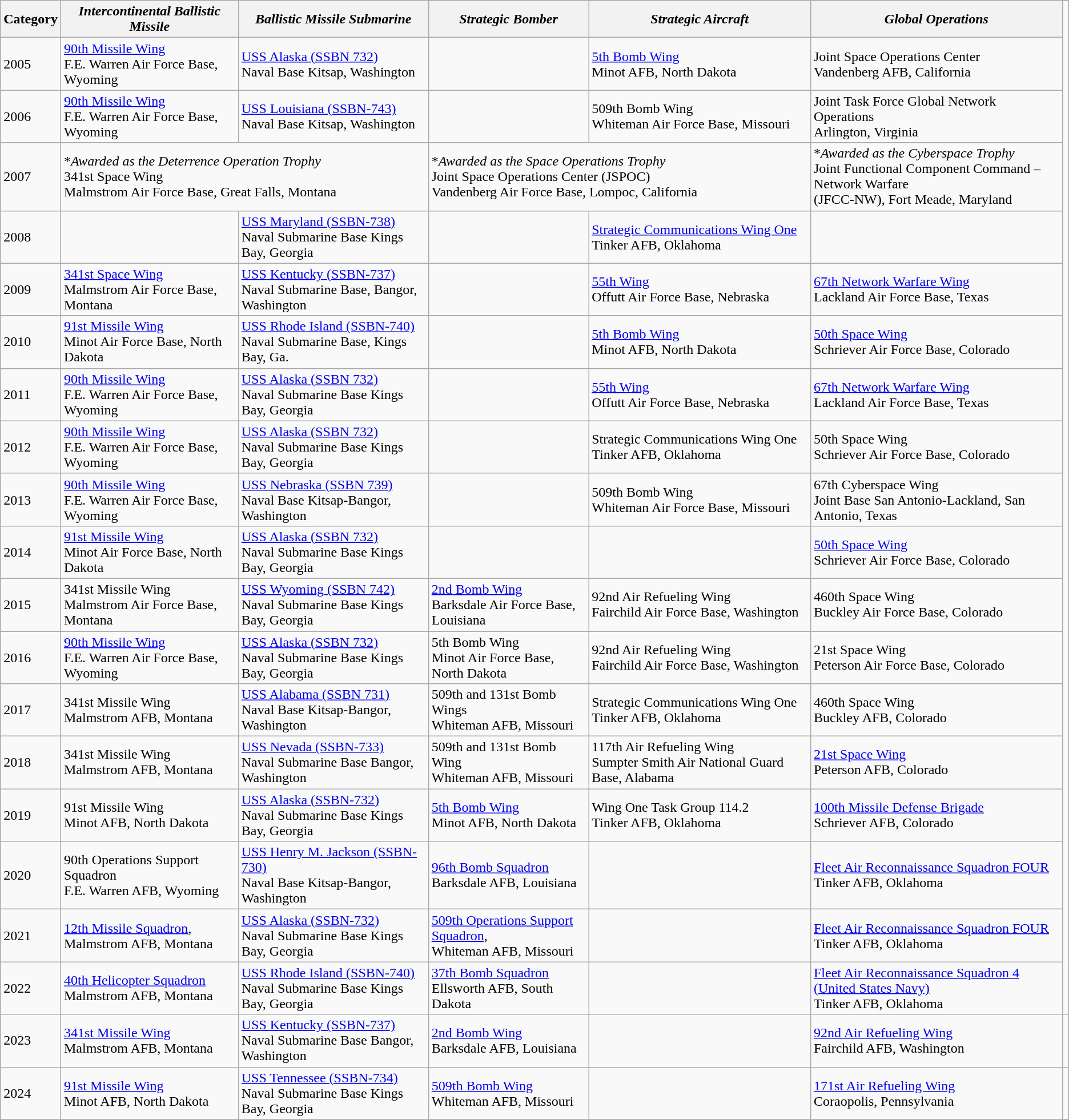<table class="wikitable">
<tr>
<th>Category</th>
<th><em>Intercontinental Ballistic Missile</em></th>
<th><em>Ballistic Missile Submarine</em></th>
<th><em>Strategic Bomber</em></th>
<th><em>Strategic Aircraft</em></th>
<th><em>Global Operations</em></th>
</tr>
<tr>
<td>2005</td>
<td><a href='#'>90th Missile Wing</a><br>F.E. Warren Air Force Base, Wyoming</td>
<td><a href='#'>USS Alaska (SSBN 732)</a><br>Naval Base Kitsap, Washington</td>
<td></td>
<td><a href='#'>5th Bomb Wing</a><br>Minot AFB, North Dakota</td>
<td>Joint Space Operations Center<br>Vandenberg AFB, California</td>
</tr>
<tr>
<td>2006</td>
<td><a href='#'>90th Missile Wing</a><br>F.E. Warren Air Force Base, Wyoming</td>
<td><a href='#'>USS Louisiana (SSBN-743)</a><br>Naval Base Kitsap, Washington</td>
<td></td>
<td>509th Bomb Wing<br>Whiteman Air Force Base, Missouri</td>
<td>Joint Task Force Global Network Operations<br>Arlington, Virginia</td>
</tr>
<tr>
<td>2007</td>
<td colspan="2">*<em>Awarded as the Deterrence Operation Trophy</em><br>341st Space Wing<br>Malmstrom Air Force Base, Great Falls, Montana</td>
<td colspan="2">*<em>Awarded as the Space Operations Trophy</em><br>Joint Space Operations Center (JSPOC)<br>Vandenberg Air Force Base, Lompoc, California</td>
<td>*<em>Awarded as the Cyberspace Trophy</em><br>Joint Functional Component Command – Network Warfare<br>(JFCC-NW), Fort Meade, Maryland</td>
</tr>
<tr>
<td>2008</td>
<td></td>
<td><a href='#'>USS Maryland (SSBN-738)</a><br>Naval Submarine Base Kings Bay, Georgia</td>
<td></td>
<td><a href='#'>Strategic Communications Wing One</a><br>Tinker AFB, Oklahoma</td>
<td></td>
</tr>
<tr>
<td>2009</td>
<td><a href='#'>341st Space Wing</a><br>Malmstrom Air Force Base, Montana</td>
<td><a href='#'>USS Kentucky (SSBN-737)</a><br>Naval Submarine Base, Bangor, Washington</td>
<td></td>
<td><a href='#'>55th Wing</a><br>Offutt Air Force Base, Nebraska</td>
<td><a href='#'>67th Network Warfare Wing</a><br>Lackland Air Force Base, Texas</td>
</tr>
<tr>
<td>2010</td>
<td><a href='#'>91st Missile Wing</a><br>Minot Air Force Base, North Dakota</td>
<td><a href='#'>USS Rhode Island (SSBN-740)</a><br>Naval Submarine Base, Kings Bay, Ga.</td>
<td></td>
<td><a href='#'>5th Bomb Wing</a><br>Minot AFB, North Dakota</td>
<td><a href='#'>50th Space Wing</a><br>Schriever Air Force Base, Colorado</td>
</tr>
<tr>
<td>2011</td>
<td><a href='#'>90th Missile Wing</a><br>F.E. Warren Air Force Base, Wyoming</td>
<td><a href='#'>USS Alaska (SSBN 732)</a><br>Naval Submarine Base Kings Bay, Georgia</td>
<td></td>
<td><a href='#'>55th Wing</a><br>Offutt Air Force Base, Nebraska</td>
<td><a href='#'>67th Network Warfare Wing</a><br>Lackland Air Force Base, Texas</td>
</tr>
<tr>
<td>2012</td>
<td><a href='#'>90th Missile Wing</a><br>F.E. Warren Air Force Base, Wyoming</td>
<td><a href='#'>USS Alaska (SSBN 732)</a><br>Naval Submarine Base Kings Bay, Georgia</td>
<td></td>
<td>Strategic Communications Wing One<br>Tinker AFB, Oklahoma</td>
<td>50th Space Wing<br>Schriever Air Force Base, Colorado</td>
</tr>
<tr>
<td>2013</td>
<td><a href='#'>90th Missile Wing</a><br>F.E. Warren Air Force Base, Wyoming</td>
<td><a href='#'>USS Nebraska (SSBN 739)</a><br>Naval Base Kitsap-Bangor, Washington</td>
<td></td>
<td>509th Bomb Wing<br>Whiteman Air Force Base, Missouri</td>
<td>67th Cyberspace Wing<br>Joint Base San Antonio-Lackland, San Antonio, Texas</td>
</tr>
<tr>
<td>2014</td>
<td><a href='#'>91st Missile Wing</a><br>Minot Air Force Base, North Dakota</td>
<td><a href='#'>USS Alaska (SSBN 732)</a><br>Naval Submarine Base Kings Bay, Georgia</td>
<td></td>
<td></td>
<td><a href='#'>50th Space Wing</a><br>Schriever Air Force Base, Colorado</td>
</tr>
<tr>
<td>2015</td>
<td>341st Missile Wing<br>Malmstrom Air Force Base, Montana</td>
<td><a href='#'>USS Wyoming (SSBN 742)</a><br>Naval Submarine Base Kings Bay, Georgia</td>
<td><a href='#'>2nd Bomb Wing</a><br>Barksdale Air Force Base, Louisiana</td>
<td>92nd Air Refueling Wing<br>Fairchild Air Force Base, Washington</td>
<td>460th Space Wing<br>Buckley Air Force Base, Colorado</td>
</tr>
<tr>
<td>2016</td>
<td><a href='#'>90th Missile Wing</a><br>F.E. Warren Air Force Base, Wyoming</td>
<td><a href='#'>USS Alaska (SSBN 732)</a><br>Naval Submarine Base Kings Bay, Georgia</td>
<td>5th Bomb Wing<br>Minot Air Force Base, North Dakota</td>
<td>92nd Air Refueling Wing<br>Fairchild Air Force Base, Washington</td>
<td>21st Space Wing<br>Peterson Air Force Base, Colorado</td>
</tr>
<tr>
<td>2017</td>
<td>341st Missile Wing<br>Malmstrom AFB, Montana</td>
<td><a href='#'>USS Alabama (SSBN 731)</a><br>Naval Base Kitsap-Bangor, Washington</td>
<td>509th and 131st Bomb Wings<br>Whiteman AFB, Missouri</td>
<td>Strategic Communications Wing One<br>Tinker AFB, Oklahoma</td>
<td>460th Space Wing<br>Buckley AFB, Colorado</td>
</tr>
<tr>
<td>2018</td>
<td>341st Missile Wing<br>Malmstrom AFB, Montana</td>
<td><a href='#'>USS Nevada (SSBN-733)</a><br>Naval Submarine Base Bangor, Washington</td>
<td>509th and 131st Bomb Wing<br>Whiteman AFB, Missouri</td>
<td>117th Air Refueling Wing<br>Sumpter Smith Air National Guard Base, Alabama</td>
<td><a href='#'>21st Space Wing</a><br>Peterson AFB, Colorado</td>
</tr>
<tr>
<td>2019</td>
<td>91st Missile Wing<br>Minot AFB, North Dakota</td>
<td><a href='#'>USS Alaska (SSBN-732)</a><br>Naval Submarine Base Kings Bay, Georgia</td>
<td><a href='#'>5th Bomb Wing</a><br>Minot AFB, North Dakota</td>
<td>Wing One Task Group 114.2<br>Tinker AFB, Oklahoma</td>
<td><a href='#'>100th Missile Defense Brigade</a><br>Schriever AFB, Colorado</td>
</tr>
<tr>
<td>2020</td>
<td>90th Operations Support Squadron<br>F.E. Warren AFB, Wyoming</td>
<td><a href='#'>USS Henry M. Jackson (SSBN-730)</a><br>Naval Base Kitsap-Bangor, Washington</td>
<td><a href='#'>96th Bomb Squadron</a><br>Barksdale AFB, Louisiana</td>
<td></td>
<td><a href='#'>Fleet Air Reconnaissance Squadron FOUR</a><br>Tinker AFB, Oklahoma</td>
</tr>
<tr>
<td>2021</td>
<td><a href='#'>12th Missile Squadron</a>,<br>Malmstrom AFB, Montana</td>
<td><a href='#'>USS Alaska (SSBN-732)</a><br>Naval Submarine Base Kings Bay, Georgia</td>
<td><a href='#'>509th Operations Support Squadron</a>,<br>Whiteman AFB, Missouri</td>
<td></td>
<td><a href='#'>Fleet Air Reconnaissance Squadron FOUR</a><br>Tinker AFB, Oklahoma</td>
</tr>
<tr>
<td>2022</td>
<td><a href='#'>40th Helicopter Squadron</a><br>Malmstrom AFB, Montana</td>
<td><a href='#'>USS Rhode Island (SSBN-740)</a><br>Naval Submarine Base Kings Bay,
Georgia</td>
<td><a href='#'>37th Bomb Squadron</a><br>Ellsworth AFB, South Dakota</td>
<td></td>
<td><a href='#'>Fleet Air Reconnaissance Squadron 4 (United States Navy)</a><br>Tinker AFB, Oklahoma</td>
</tr>
<tr>
<td>2023</td>
<td><a href='#'>341st Missile Wing</a><br>Malmstrom AFB, Montana</td>
<td><a href='#'>USS Kentucky (SSBN-737)</a><br>Naval Submarine Base Bangor, Washington</td>
<td><a href='#'>2nd Bomb Wing</a><br>Barksdale AFB, Louisiana</td>
<td></td>
<td><a href='#'>92nd Air Refueling Wing</a><br>Fairchild AFB, Washington</td>
<td></td>
</tr>
<tr>
<td>2024</td>
<td><a href='#'>91st Missile Wing</a><br>Minot AFB, North Dakota</td>
<td><a href='#'>USS Tennessee (SSBN-734)</a><br>Naval Submarine Base Kings Bay, Georgia</td>
<td><a href='#'>509th Bomb Wing</a><br>Whiteman AFB, Missouri</td>
<td></td>
<td><a href='#'>171st Air Refueling Wing</a><br>Coraopolis, Pennsylvania</td>
</tr>
</table>
